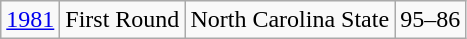<table class="wikitable">
<tr align="center">
<td><a href='#'>1981</a></td>
<td>First Round</td>
<td>North Carolina State</td>
<td>95–86</td>
</tr>
</table>
